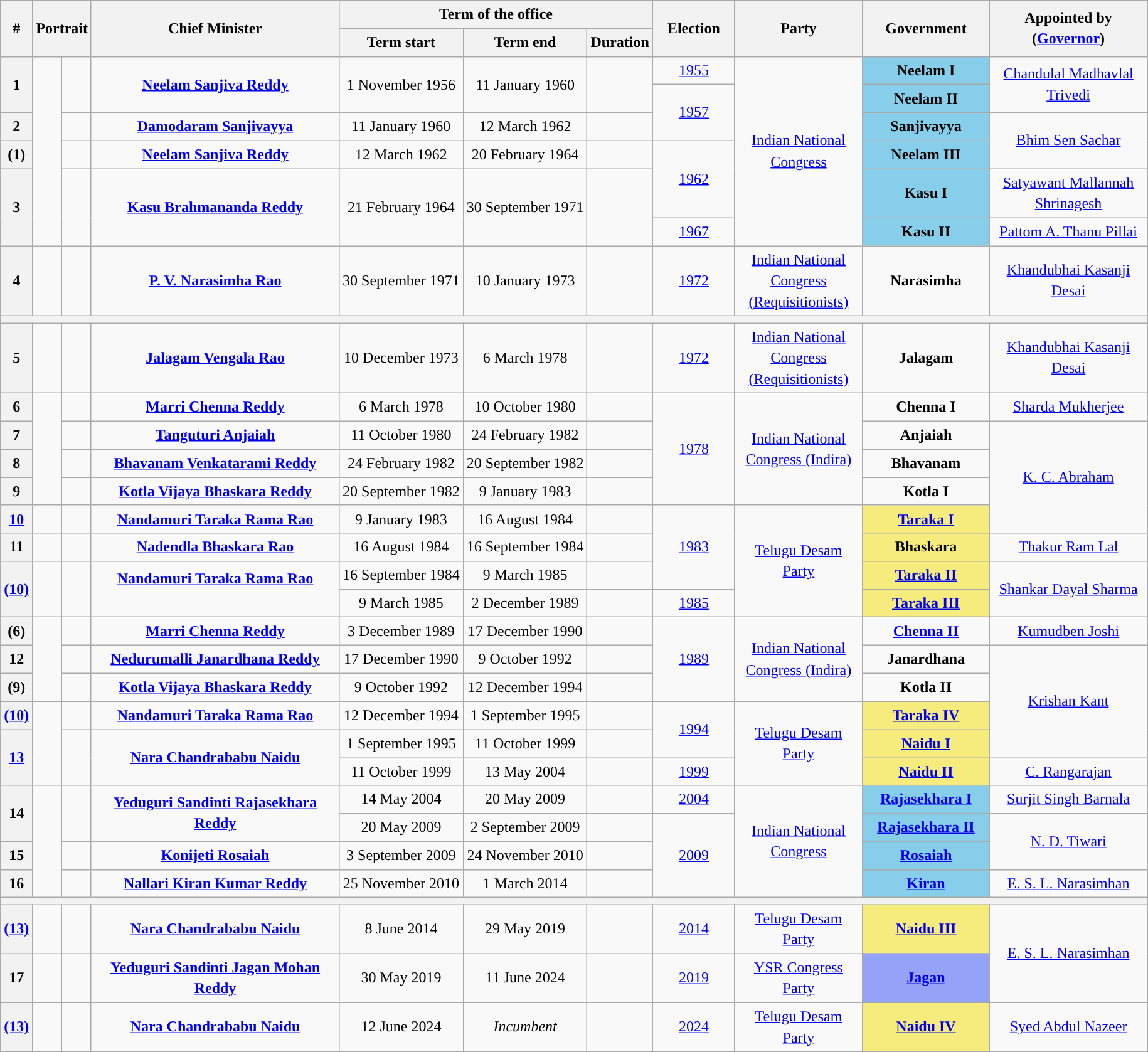<table class="wikitable" style="line-height:1.4em; text-align:center">
<tr>
<th rowspan="2">#</th>
<th colspan="2" rowspan="2">Portrait</th>
<th rowspan="2" style="width:16em">Chief Minister<br></th>
<th colspan="3">Term of the office</th>
<th rowspan="2" style="width:5em">Election<br></th>
<th rowspan="2" style="width:8em">Party</th>
<th rowspan="2" style="width:8em">Government</th>
<th rowspan="2" style="width:10em">Appointed by<br>(<a href='#'>Governor</a>)</th>
</tr>
<tr>
<th>Term start</th>
<th>Term end</th>
<th>Duration</th>
</tr>
<tr>
<th rowspan="2">1</th>
<td rowspan="6"></td>
<td rowspan="2"></td>
<td rowspan="2"><strong><a href='#'>Neelam Sanjiva Reddy</a></strong><br></td>
<td rowspan="2">1 November 1956</td>
<td rowspan="2">11 January 1960</td>
<td rowspan="2"><strong></strong></td>
<td><a href='#'>1955</a><br></td>
<td rowspan="6"><a href='#'>Indian National Congress</a></td>
<td bgcolor="#87CEEB"><strong>Neelam I</strong></td>
<td rowspan="2"><a href='#'>Chandulal Madhavlal Trivedi</a></td>
</tr>
<tr>
<td rowspan="2"><a href='#'>1957</a><br></td>
<td bgcolor="#87CEEB"><strong>Neelam II</strong></td>
</tr>
<tr>
<th>2</th>
<td></td>
<td><strong><a href='#'>Damodaram Sanjivayya</a></strong><br></td>
<td>11 January 1960</td>
<td>12 March 1962</td>
<td><strong></strong></td>
<td bgcolor="#87CEEB"><strong>Sanjivayya</strong></td>
<td rowspan="2"><a href='#'>Bhim Sen Sachar</a></td>
</tr>
<tr>
<th>(1)</th>
<td></td>
<td><strong><a href='#'>Neelam Sanjiva Reddy</a></strong><br></td>
<td>12 March 1962</td>
<td>20 February 1964</td>
<td><strong></strong></td>
<td rowspan="2"><a href='#'>1962</a><br></td>
<td bgcolor="#87CEEB"><strong>Neelam III</strong></td>
</tr>
<tr>
<th rowspan="2">3</th>
<td rowspan="2"></td>
<td rowspan="2"><strong><a href='#'>Kasu Brahmananda Reddy</a></strong><br></td>
<td rowspan="2">21 February 1964</td>
<td rowspan="2">30 September 1971</td>
<td rowspan="2"><strong></strong></td>
<td bgcolor="#87CEEB"><strong>Kasu I</strong></td>
<td><a href='#'>Satyawant Mallannah Shrinagesh</a></td>
</tr>
<tr>
<td><a href='#'>1967</a><br></td>
<td bgcolor="#87CEEB"><strong>Kasu II</strong></td>
<td><a href='#'>Pattom A. Thanu Pillai</a></td>
</tr>
<tr>
<th>4</th>
<td></td>
<td></td>
<td><strong><a href='#'>P. V. Narasimha Rao</a></strong><br></td>
<td>30 September 1971</td>
<td>10 January 1973</td>
<td><strong></strong></td>
<td><a href='#'>1972</a><br></td>
<td><a href='#'>Indian National Congress (Requisitionists)</a></td>
<td><strong>Narasimha</strong></td>
<td><a href='#'>Khandubhai Kasanji Desai</a></td>
</tr>
<tr>
<th colspan="11"></th>
</tr>
<tr>
<th>5</th>
<td></td>
<td></td>
<td><strong><a href='#'>Jalagam Vengala Rao</a></strong><br></td>
<td>10 December 1973</td>
<td>6 March 1978</td>
<td><strong></strong></td>
<td><a href='#'>1972</a><br></td>
<td><a href='#'>Indian National Congress (Requisitionists)</a></td>
<td><strong>Jalagam</strong></td>
<td><a href='#'>Khandubhai Kasanji Desai</a></td>
</tr>
<tr>
<th>6</th>
<td rowspan=4></td>
<td></td>
<td><strong><a href='#'>Marri Chenna Reddy</a></strong><br></td>
<td>6 March 1978</td>
<td>10 October 1980</td>
<td><strong></strong></td>
<td rowspan="4"><a href='#'>1978</a><br></td>
<td rowspan=4><a href='#'>Indian National Congress (Indira)</a></td>
<td><strong>Chenna I</strong></td>
<td><a href='#'>Sharda Mukherjee</a></td>
</tr>
<tr>
<th>7</th>
<td></td>
<td><strong><a href='#'>Tanguturi Anjaiah</a></strong><br></td>
<td>11 October 1980</td>
<td>24 February 1982</td>
<td><strong></strong></td>
<td><strong>Anjaiah</strong></td>
<td rowspan="4"><a href='#'>K. C. Abraham</a></td>
</tr>
<tr>
<th>8</th>
<td></td>
<td><strong><a href='#'>Bhavanam Venkatarami Reddy</a></strong><br></td>
<td>24 February 1982</td>
<td>20 September 1982</td>
<td><strong></strong></td>
<td><strong>Bhavanam</strong></td>
</tr>
<tr>
<th>9</th>
<td></td>
<td><strong><a href='#'>Kotla Vijaya Bhaskara Reddy</a></strong><br></td>
<td>20 September 1982</td>
<td>9 January 1983</td>
<td><strong></strong></td>
<td><strong>Kotla I</strong></td>
</tr>
<tr>
<th><a href='#'>10</a></th>
<td></td>
<td></td>
<td><strong><a href='#'>Nandamuri Taraka Rama Rao</a></strong><br></td>
<td>9 January 1983</td>
<td>16 August 1984</td>
<td><strong></strong></td>
<td rowspan="3"><a href='#'>1983</a><br></td>
<td rowspan="4"><a href='#'>Telugu Desam Party</a></td>
<td bgcolor="#F5EC7D"><strong><a href='#'>Taraka I</a></strong></td>
</tr>
<tr>
<th>11</th>
<td></td>
<td></td>
<td><strong><a href='#'>Nadendla Bhaskara Rao</a></strong><br></td>
<td>16 August 1984</td>
<td>16 September 1984</td>
<td><strong></strong></td>
<td bgcolor="#F5EC7D"><strong>Bhaskara</strong></td>
<td><a href='#'>Thakur Ram Lal</a></td>
</tr>
<tr>
<th rowspan="2"><a href='#'>(10)</a></th>
<td rowspan="2"></td>
<td rowspan="2"></td>
<td rowspan="2"><strong><a href='#'>Nandamuri Taraka Rama Rao</a></strong><br> <br> </td>
<td>16 September 1984</td>
<td>9 March 1985</td>
<td><strong></strong></td>
<td bgcolor="#F5EC7D"><strong><a href='#'>Taraka II</a></strong></td>
<td rowspan="2"><a href='#'>Shankar Dayal Sharma</a></td>
</tr>
<tr>
<td>9 March 1985</td>
<td>2 December 1989</td>
<td><strong></strong></td>
<td><a href='#'>1985</a><br></td>
<td bgcolor="#F5EC7D"><strong><a href='#'>Taraka III</a></strong></td>
</tr>
<tr>
<th>(6)</th>
<td rowspan="3"></td>
<td></td>
<td><strong><a href='#'>Marri Chenna Reddy</a></strong><br></td>
<td>3 December 1989</td>
<td>17 December 1990</td>
<td><strong></strong></td>
<td rowspan="3"><a href='#'>1989</a><br></td>
<td rowspan="3"><a href='#'>Indian National Congress (Indira)</a></td>
<td><strong><a href='#'>Chenna II</a></strong></td>
<td><a href='#'>Kumudben Joshi</a></td>
</tr>
<tr>
<th>12</th>
<td></td>
<td><strong><a href='#'>Nedurumalli Janardhana Reddy</a></strong><br></td>
<td>17 December 1990</td>
<td>9 October 1992</td>
<td><strong></strong></td>
<td><strong>Janardhana</strong></td>
<td rowspan="4"><a href='#'>Krishan Kant</a></td>
</tr>
<tr>
<th>(9)</th>
<td></td>
<td><strong><a href='#'>Kotla Vijaya Bhaskara Reddy</a></strong><br></td>
<td>9 October 1992</td>
<td>12 December 1994</td>
<td><strong></strong></td>
<td><strong>Kotla II</strong></td>
</tr>
<tr>
<th><a href='#'>(10)</a></th>
<td rowspan="3"></td>
<td></td>
<td><strong><a href='#'>Nandamuri Taraka Rama Rao</a></strong><br></td>
<td>12 December 1994</td>
<td>1 September 1995</td>
<td><strong></strong></td>
<td rowspan="2"><a href='#'>1994</a><br></td>
<td rowspan="3"><a href='#'>Telugu Desam Party</a></td>
<td bgcolor="#F5EC7D"><strong><a href='#'>Taraka IV</a></strong></td>
</tr>
<tr>
<th rowspan="2"><a href='#'>13</a></th>
<td rowspan="2"></td>
<td rowspan="2"><strong><a href='#'>Nara Chandrababu Naidu</a></strong><br></td>
<td>1 September 1995</td>
<td>11 October 1999</td>
<td><strong></strong></td>
<td bgcolor="#F5EC7D"><strong><a href='#'>Naidu I</a></strong></td>
</tr>
<tr>
<td>11 October 1999</td>
<td>13 May 2004</td>
<td><strong></strong></td>
<td><a href='#'>1999</a><br></td>
<td bgcolor="#F5EC7D"><strong><a href='#'>Naidu II</a></strong></td>
<td><a href='#'>C. Rangarajan</a></td>
</tr>
<tr>
<th rowspan="2">14</th>
<td rowspan="4"></td>
<td rowspan="2"></td>
<td rowspan="2"><strong><a href='#'>Yeduguri Sandinti Rajasekhara Reddy</a></strong><br></td>
<td>14 May 2004</td>
<td>20 May 2009</td>
<td><strong></strong></td>
<td><a href='#'>2004</a><br></td>
<td rowspan="4"><a href='#'>Indian National Congress</a></td>
<td bgcolor="#87CEEB"><strong><a href='#'>Rajasekhara I</a></strong></td>
<td><a href='#'>Surjit Singh Barnala</a></td>
</tr>
<tr>
<td>20 May 2009</td>
<td>2 September 2009</td>
<td><strong></strong></td>
<td rowspan="3"><a href='#'>2009</a><br></td>
<td bgcolor="#87CEEB"><strong><a href='#'>Rajasekhara II</a></strong></td>
<td rowspan="2"><a href='#'>N. D. Tiwari</a></td>
</tr>
<tr>
<th>15</th>
<td></td>
<td><strong><a href='#'>Konijeti Rosaiah</a></strong><br></td>
<td>3 September 2009</td>
<td>24 November 2010</td>
<td><strong></strong></td>
<td bgcolor="#87CEEB"><strong><a href='#'>Rosaiah</a></strong></td>
</tr>
<tr>
<th>16</th>
<td></td>
<td><strong><a href='#'>Nallari Kiran Kumar Reddy</a></strong><br></td>
<td>25 November 2010</td>
<td>1 March 2014</td>
<td><strong></strong></td>
<td bgcolor="#87CEEB"><strong><a href='#'>Kiran</a></strong></td>
<td><a href='#'>E. S. L. Narasimhan</a></td>
</tr>
<tr>
<th colspan="11"></th>
</tr>
<tr>
<th><a href='#'>(13)</a></th>
<td></td>
<td></td>
<td><strong><a href='#'>Nara Chandrababu Naidu</a></strong><br></td>
<td>8 June 2014</td>
<td>29 May 2019</td>
<td><strong></strong></td>
<td><a href='#'>2014</a><br></td>
<td><a href='#'>Telugu Desam Party</a></td>
<td bgcolor="#F5EC7D"><strong><a href='#'>Naidu III</a></strong></td>
<td rowspan="2"><a href='#'>E. S. L. Narasimhan</a></td>
</tr>
<tr>
<th>17</th>
<td></td>
<td></td>
<td><strong><a href='#'>Yeduguri Sandinti Jagan Mohan Reddy</a></strong><br></td>
<td>30 May 2019</td>
<td>11 June 2024</td>
<td><strong></strong></td>
<td><a href='#'>2019</a><br></td>
<td><a href='#'>YSR Congress Party</a></td>
<td bgcolor="#94A2F7"><strong><a href='#'>Jagan</a></strong></td>
</tr>
<tr>
<th><a href='#'>(13)</a></th>
<td></td>
<td></td>
<td><strong><a href='#'>Nara Chandrababu Naidu</a></strong><br></td>
<td>12 June 2024</td>
<td><em>Incumbent</em></td>
<td><strong></strong></td>
<td><a href='#'>2024</a><br></td>
<td><a href='#'>Telugu Desam Party</a></td>
<td bgcolor="#F5EC7D"><strong><a href='#'>Naidu IV</a></strong></td>
<td rowspan="1"><a href='#'>Syed Abdul Nazeer</a></td>
</tr>
</table>
